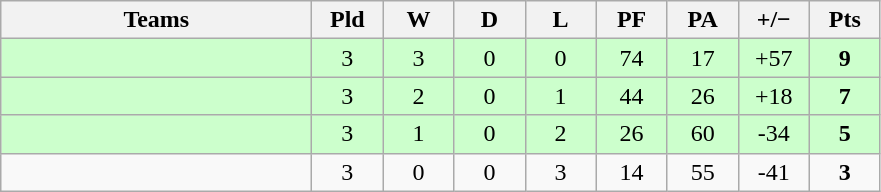<table class="wikitable" style="text-align: center;">
<tr>
<th width="200">Teams</th>
<th width="40">Pld</th>
<th width="40">W</th>
<th width="40">D</th>
<th width="40">L</th>
<th width="40">PF</th>
<th width="40">PA</th>
<th width="40">+/−</th>
<th width="40">Pts</th>
</tr>
<tr bgcolor=#ccffcc>
<td align=left></td>
<td>3</td>
<td>3</td>
<td>0</td>
<td>0</td>
<td>74</td>
<td>17</td>
<td>+57</td>
<td><strong>9</strong></td>
</tr>
<tr bgcolor=#ccffcc>
<td align=left></td>
<td>3</td>
<td>2</td>
<td>0</td>
<td>1</td>
<td>44</td>
<td>26</td>
<td>+18</td>
<td><strong>7</strong></td>
</tr>
<tr bgcolor=#ccffcc>
<td align=left></td>
<td>3</td>
<td>1</td>
<td>0</td>
<td>2</td>
<td>26</td>
<td>60</td>
<td>-34</td>
<td><strong>5</strong></td>
</tr>
<tr>
<td align=left></td>
<td>3</td>
<td>0</td>
<td>0</td>
<td>3</td>
<td>14</td>
<td>55</td>
<td>-41</td>
<td><strong>3</strong></td>
</tr>
</table>
